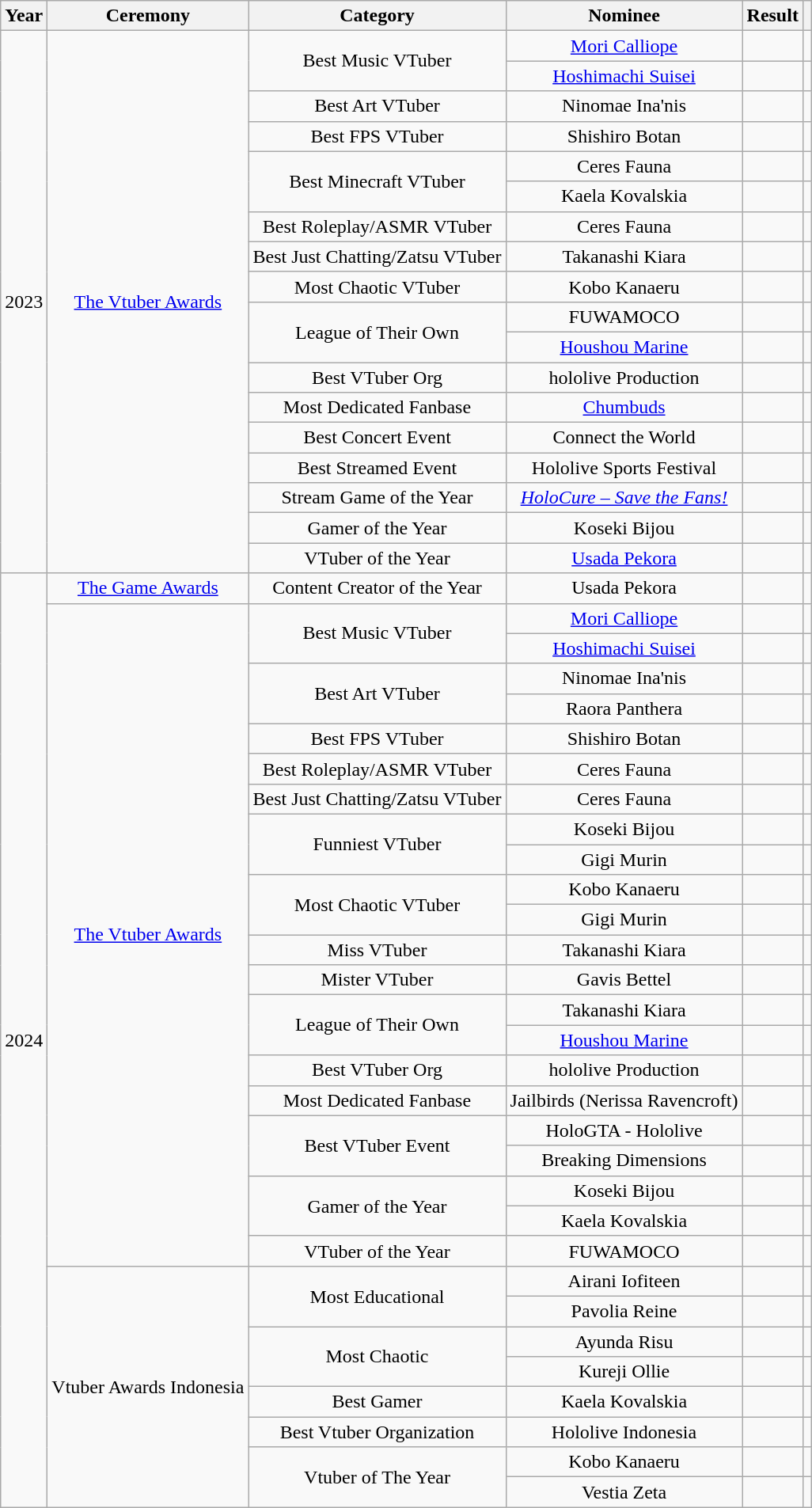<table class="wikitable" style="text-align:center;">
<tr>
<th>Year</th>
<th>Ceremony</th>
<th>Category</th>
<th>Nominee</th>
<th>Result</th>
<th></th>
</tr>
<tr>
<td rowspan="18">2023</td>
<td rowspan="18"><a href='#'>The Vtuber Awards</a></td>
<td rowspan="2">Best Music VTuber</td>
<td><a href='#'>Mori Calliope</a></td>
<td></td>
<td></td>
</tr>
<tr>
<td><a href='#'>Hoshimachi Suisei</a></td>
<td></td>
<td></td>
</tr>
<tr>
<td>Best Art VTuber</td>
<td>Ninomae Ina'nis</td>
<td></td>
<td></td>
</tr>
<tr>
<td>Best FPS VTuber</td>
<td>Shishiro Botan</td>
<td></td>
<td></td>
</tr>
<tr>
<td rowspan="2">Best Minecraft VTuber</td>
<td>Ceres Fauna</td>
<td></td>
<td></td>
</tr>
<tr>
<td>Kaela Kovalskia</td>
<td></td>
<td></td>
</tr>
<tr>
<td>Best Roleplay/ASMR VTuber</td>
<td>Ceres Fauna</td>
<td></td>
<td></td>
</tr>
<tr>
<td>Best Just Chatting/Zatsu VTuber</td>
<td>Takanashi Kiara</td>
<td></td>
<td></td>
</tr>
<tr>
<td>Most Chaotic VTuber</td>
<td>Kobo Kanaeru</td>
<td></td>
<td></td>
</tr>
<tr>
<td rowspan="2">League of Their Own</td>
<td>FUWAMOCO</td>
<td></td>
<td></td>
</tr>
<tr>
<td><a href='#'>Houshou Marine</a></td>
<td></td>
<td></td>
</tr>
<tr>
<td>Best VTuber Org</td>
<td>hololive Production</td>
<td></td>
<td></td>
</tr>
<tr>
<td>Most Dedicated Fanbase</td>
<td><a href='#'>Chumbuds</a></td>
<td></td>
<td></td>
</tr>
<tr>
<td>Best Concert Event</td>
<td>Connect the World</td>
<td></td>
<td></td>
</tr>
<tr>
<td>Best Streamed Event</td>
<td>Hololive Sports Festival</td>
<td></td>
<td></td>
</tr>
<tr>
<td>Stream Game of the Year</td>
<td><em><a href='#'>HoloCure – Save the Fans!</a></em></td>
<td></td>
<td></td>
</tr>
<tr>
<td>Gamer of the Year</td>
<td>Koseki Bijou</td>
<td></td>
<td></td>
</tr>
<tr>
<td>VTuber of the Year</td>
<td><a href='#'>Usada Pekora</a></td>
<td></td>
<td></td>
</tr>
<tr>
<td rowspan="31">2024</td>
<td><a href='#'>The Game Awards</a></td>
<td>Content Creator of the Year</td>
<td>Usada Pekora</td>
<td></td>
<td></td>
</tr>
<tr>
<td rowspan="22"><a href='#'>The Vtuber Awards</a></td>
<td rowspan="2">Best Music VTuber</td>
<td><a href='#'>Mori Calliope</a></td>
<td></td>
<td></td>
</tr>
<tr>
<td><a href='#'>Hoshimachi Suisei</a></td>
<td></td>
<td></td>
</tr>
<tr>
<td rowspan="2">Best Art VTuber</td>
<td>Ninomae Ina'nis</td>
<td></td>
<td></td>
</tr>
<tr>
<td>Raora Panthera</td>
<td></td>
<td></td>
</tr>
<tr>
<td>Best FPS VTuber</td>
<td>Shishiro Botan</td>
<td></td>
<td></td>
</tr>
<tr>
<td>Best Roleplay/ASMR VTuber</td>
<td>Ceres Fauna</td>
<td></td>
<td></td>
</tr>
<tr>
<td>Best Just Chatting/Zatsu VTuber</td>
<td>Ceres Fauna</td>
<td></td>
<td></td>
</tr>
<tr>
<td rowspan="2">Funniest VTuber</td>
<td>Koseki Bijou</td>
<td></td>
<td></td>
</tr>
<tr>
<td>Gigi Murin</td>
<td></td>
<td></td>
</tr>
<tr>
<td rowspan="2">Most Chaotic VTuber</td>
<td>Kobo Kanaeru</td>
<td></td>
<td></td>
</tr>
<tr>
<td>Gigi Murin</td>
<td></td>
<td></td>
</tr>
<tr>
<td>Miss VTuber</td>
<td>Takanashi Kiara</td>
<td></td>
<td></td>
</tr>
<tr>
<td>Mister VTuber</td>
<td>Gavis Bettel</td>
<td></td>
<td></td>
</tr>
<tr>
<td rowspan="2">League of Their Own</td>
<td>Takanashi Kiara</td>
<td></td>
<td></td>
</tr>
<tr>
<td><a href='#'>Houshou Marine</a></td>
<td></td>
<td></td>
</tr>
<tr>
<td>Best VTuber Org</td>
<td>hololive Production</td>
<td></td>
<td></td>
</tr>
<tr>
<td>Most Dedicated Fanbase</td>
<td>Jailbirds (Nerissa Ravencroft)</td>
<td></td>
<td></td>
</tr>
<tr>
<td rowspan="2">Best VTuber Event</td>
<td>HoloGTA - Hololive</td>
<td></td>
<td></td>
</tr>
<tr>
<td>Breaking Dimensions</td>
<td></td>
<td></td>
</tr>
<tr>
<td rowspan="2">Gamer of the Year</td>
<td>Koseki Bijou</td>
<td></td>
<td></td>
</tr>
<tr>
<td>Kaela Kovalskia</td>
<td></td>
<td></td>
</tr>
<tr>
<td>VTuber of the Year</td>
<td>FUWAMOCO</td>
<td></td>
<td></td>
</tr>
<tr>
<td rowspan="8">Vtuber Awards Indonesia</td>
<td rowspan="2">Most Educational</td>
<td>Airani Iofiteen</td>
<td></td>
<td></td>
</tr>
<tr>
<td>Pavolia Reine</td>
<td></td>
<td></td>
</tr>
<tr>
<td rowspan="2">Most Chaotic</td>
<td>Ayunda Risu</td>
<td></td>
<td></td>
</tr>
<tr>
<td>Kureji Ollie</td>
<td></td>
<td></td>
</tr>
<tr>
<td>Best Gamer</td>
<td>Kaela Kovalskia</td>
<td></td>
<td></td>
</tr>
<tr>
<td>Best Vtuber Organization</td>
<td>Hololive Indonesia</td>
<td></td>
<td></td>
</tr>
<tr>
<td rowspan="2">Vtuber of The Year</td>
<td>Kobo Kanaeru</td>
<td></td>
<td></td>
</tr>
<tr>
<td>Vestia Zeta</td>
<td></td>
<td></td>
</tr>
</table>
